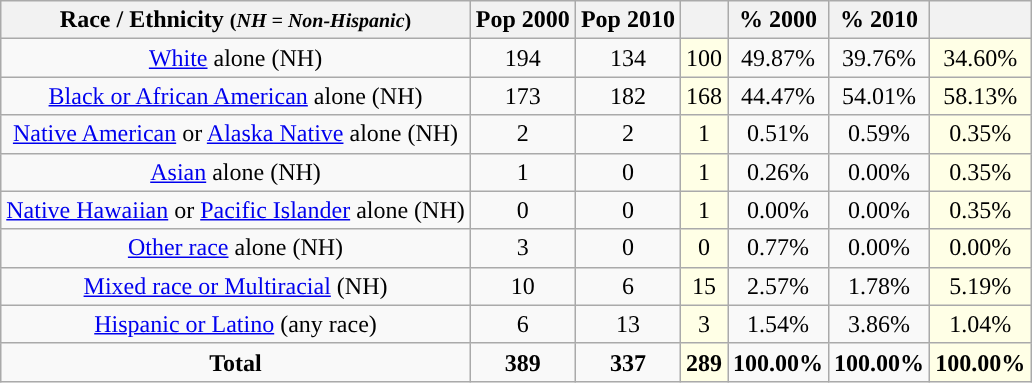<table class="wikitable" style="text-align:center;">
<tr>
<th>Race / Ethnicity <small>(<em>NH = Non-Hispanic</em>)</small></th>
<th>Pop 2000</th>
<th>Pop 2010</th>
<th></th>
<th>% 2000</th>
<th>% 2010</th>
<th></th>
</tr>
<tr>
<td><a href='#'>White</a> alone (NH)</td>
<td>194</td>
<td>134</td>
<td style='background: #ffffe6;'>100</td>
<td>49.87%</td>
<td>39.76%</td>
<td style='background: #ffffe6;'>34.60%</td>
</tr>
<tr>
<td><a href='#'>Black or African American</a> alone (NH)</td>
<td>173</td>
<td>182</td>
<td style='background: #ffffe6;'>168</td>
<td>44.47%</td>
<td>54.01%</td>
<td style='background: #ffffe6;'>58.13%</td>
</tr>
<tr>
<td><a href='#'>Native American</a> or <a href='#'>Alaska Native</a> alone (NH)</td>
<td>2</td>
<td>2</td>
<td style='background: #ffffe6;'>1</td>
<td>0.51%</td>
<td>0.59%</td>
<td style='background: #ffffe6;'>0.35%</td>
</tr>
<tr>
<td><a href='#'>Asian</a> alone (NH)</td>
<td>1</td>
<td>0</td>
<td style='background: #ffffe6;'>1</td>
<td>0.26%</td>
<td>0.00%</td>
<td style='background: #ffffe6;'>0.35%</td>
</tr>
<tr>
<td><a href='#'>Native Hawaiian</a> or <a href='#'>Pacific Islander</a> alone (NH)</td>
<td>0</td>
<td>0</td>
<td style='background: #ffffe6;'>1</td>
<td>0.00%</td>
<td>0.00%</td>
<td style='background: #ffffe6;'>0.35%</td>
</tr>
<tr>
<td><a href='#'>Other race</a> alone (NH)</td>
<td>3</td>
<td>0</td>
<td style='background: #ffffe6;'>0</td>
<td>0.77%</td>
<td>0.00%</td>
<td style='background: #ffffe6;'>0.00%</td>
</tr>
<tr>
<td><a href='#'>Mixed race or Multiracial</a> (NH)</td>
<td>10</td>
<td>6</td>
<td style='background: #ffffe6;'>15</td>
<td>2.57%</td>
<td>1.78%</td>
<td style='background: #ffffe6;'>5.19%</td>
</tr>
<tr>
<td><a href='#'>Hispanic or Latino</a> (any race)</td>
<td>6</td>
<td>13</td>
<td style='background: #ffffe6;'>3</td>
<td>1.54%</td>
<td>3.86%</td>
<td style='background: #ffffe6;'>1.04%</td>
</tr>
<tr>
<td><strong>Total</strong></td>
<td><strong>389</strong></td>
<td><strong>337</strong></td>
<td style='background: #ffffe6;'><strong>289</strong></td>
<td><strong>100.00%</strong></td>
<td><strong>100.00%</strong></td>
<td style='background: #ffffe6;'><strong>100.00%</strong></td>
</tr>
</table>
